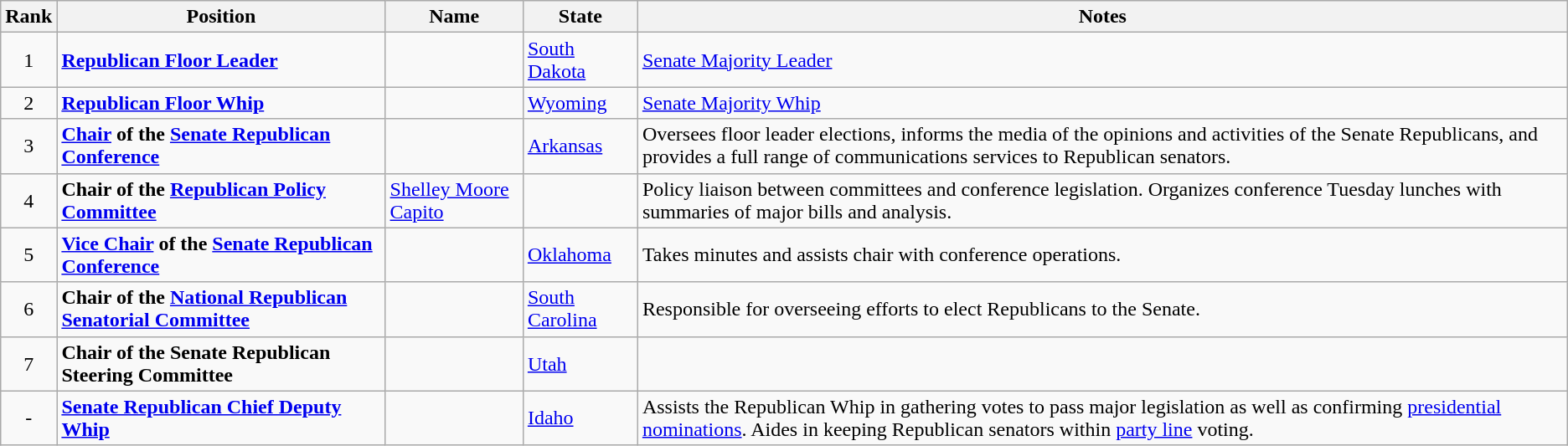<table class="wikitable sortable">
<tr>
<th>Rank</th>
<th>Position</th>
<th>Name</th>
<th>State</th>
<th>Notes</th>
</tr>
<tr>
<td align=center>1</td>
<td><strong><a href='#'>Republican Floor Leader</a></strong></td>
<td></td>
<td><a href='#'>South Dakota</a></td>
<td><a href='#'>Senate Majority Leader</a></td>
</tr>
<tr>
<td align=center>2</td>
<td><strong><a href='#'>Republican Floor Whip</a></strong></td>
<td></td>
<td><a href='#'>Wyoming</a></td>
<td><a href='#'>Senate Majority Whip</a></td>
</tr>
<tr>
<td align=center>3</td>
<td><strong><a href='#'>Chair</a> of the <a href='#'>Senate Republican Conference</a></strong></td>
<td></td>
<td><a href='#'>Arkansas</a></td>
<td>Oversees floor leader elections, informs the media of the opinions and activities of the Senate Republicans, and provides a full range of communications services to Republican senators. </td>
</tr>
<tr>
<td align=center>4</td>
<td><strong>Chair of the <a href='#'>Republican Policy Committee</a></strong></td>
<td><a href='#'>Shelley Moore Capito</a></td>
<td></td>
<td>Policy liaison between committees and conference legislation. Organizes conference Tuesday lunches with summaries of major bills and analysis.</td>
</tr>
<tr>
<td align=center>5</td>
<td><strong><a href='#'>Vice Chair</a> of the <a href='#'>Senate Republican Conference</a></strong></td>
<td></td>
<td><a href='#'>Oklahoma</a></td>
<td>Takes minutes and assists chair with conference operations.</td>
</tr>
<tr>
<td align=center>6</td>
<td><strong>Chair of the <a href='#'>National Republican Senatorial Committee</a></strong></td>
<td></td>
<td><a href='#'>South Carolina</a></td>
<td>Responsible for overseeing efforts to elect Republicans to the Senate.</td>
</tr>
<tr>
<td align=center>7</td>
<td><strong>Chair of the Senate Republican Steering Committee</strong></td>
<td></td>
<td><a href='#'>Utah</a></td>
<td></td>
</tr>
<tr>
<td align=center>-</td>
<td><strong><a href='#'>Senate Republican Chief Deputy Whip</a></strong></td>
<td></td>
<td><a href='#'>Idaho</a></td>
<td>Assists the Republican Whip in gathering votes to pass major legislation as well as confirming <a href='#'>presidential nominations</a>. Aides in keeping Republican senators within <a href='#'>party line</a> voting.</td>
</tr>
</table>
